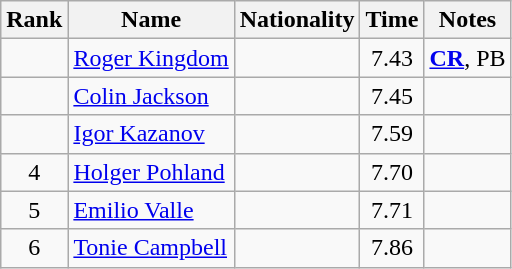<table class="wikitable sortable" style="text-align:center">
<tr>
<th>Rank</th>
<th>Name</th>
<th>Nationality</th>
<th>Time</th>
<th>Notes</th>
</tr>
<tr>
<td></td>
<td align="left"><a href='#'>Roger Kingdom</a></td>
<td align=left></td>
<td>7.43</td>
<td><strong><a href='#'>CR</a></strong>, PB</td>
</tr>
<tr>
<td></td>
<td align="left"><a href='#'>Colin Jackson</a></td>
<td align=left></td>
<td>7.45</td>
<td></td>
</tr>
<tr>
<td></td>
<td align="left"><a href='#'>Igor Kazanov</a></td>
<td align=left></td>
<td>7.59</td>
<td></td>
</tr>
<tr>
<td>4</td>
<td align="left"><a href='#'>Holger Pohland</a></td>
<td align=left></td>
<td>7.70</td>
<td></td>
</tr>
<tr>
<td>5</td>
<td align="left"><a href='#'>Emilio Valle</a></td>
<td align=left></td>
<td>7.71</td>
<td></td>
</tr>
<tr>
<td>6</td>
<td align="left"><a href='#'>Tonie Campbell</a></td>
<td align=left></td>
<td>7.86</td>
<td></td>
</tr>
</table>
